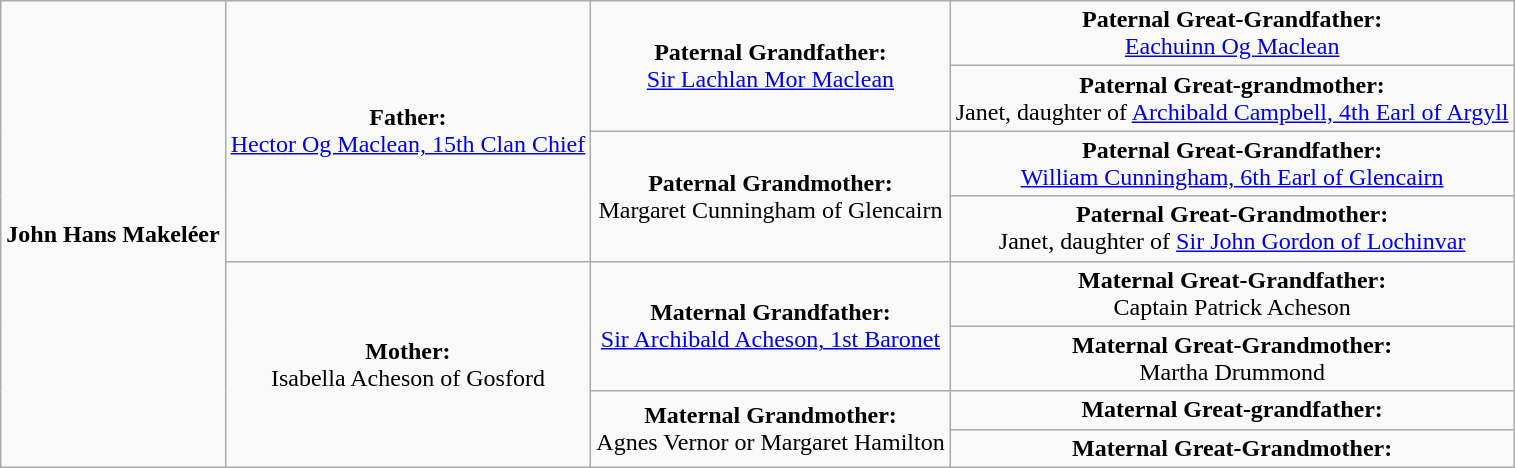<table class="wikitable">
<tr>
<td rowspan="8" align="center"><strong>John Hans Makeléer</strong></td>
<td rowspan="4" align="center"><strong>Father:</strong><br><a href='#'>Hector Og Maclean, 15th Clan Chief</a></td>
<td rowspan="2" align="center"><strong>Paternal Grandfather:</strong><br><a href='#'>Sir Lachlan Mor Maclean</a></td>
<td align="center"><strong>Paternal Great-Grandfather:</strong><br><a href='#'>Eachuinn Og Maclean</a></td>
</tr>
<tr>
<td align="center"><strong>Paternal Great-grandmother:</strong><br>Janet, daughter of <a href='#'>Archibald Campbell, 4th Earl of Argyll</a></td>
</tr>
<tr>
<td rowspan="2" align="center"><strong>Paternal Grandmother:</strong><br>Margaret Cunningham of Glencairn</td>
<td align="center"><strong>Paternal Great-Grandfather:</strong><br><a href='#'>William Cunningham, 6th Earl of Glencairn</a></td>
</tr>
<tr>
<td align="center"><strong>Paternal Great-Grandmother:</strong><br>Janet, daughter of <a href='#'>Sir John Gordon of Lochinvar</a></td>
</tr>
<tr>
<td rowspan="4" align="center"><strong>Mother:</strong><br>Isabella Acheson of Gosford</td>
<td rowspan="2" align="center"><strong>Maternal Grandfather:</strong><br><a href='#'>Sir Archibald Acheson, 1st Baronet</a></td>
<td align="center"><strong>Maternal Great-Grandfather:</strong><br>Captain Patrick Acheson</td>
</tr>
<tr>
<td align="center"><strong>Maternal Great-Grandmother:</strong><br>Martha Drummond</td>
</tr>
<tr>
<td rowspan="2" align="center"><strong>Maternal Grandmother:</strong><br>Agnes Vernor or Margaret Hamilton</td>
<td align="center"><strong>Maternal Great-grandfather:</strong><br></td>
</tr>
<tr>
<td align="center"><strong>Maternal Great-Grandmother:</strong><br></td>
</tr>
</table>
